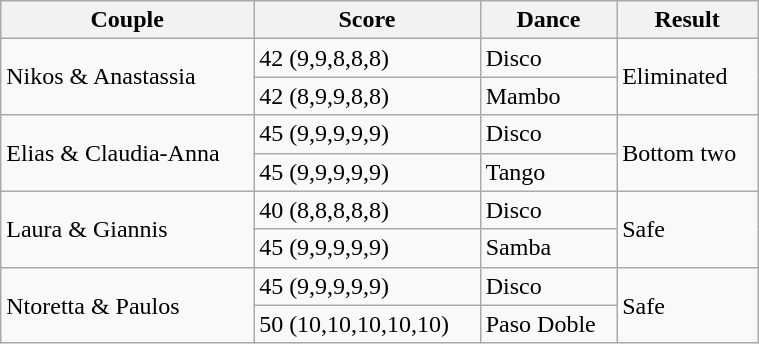<table class="wikitable" style="width:40%;">
<tr>
<th>Couple</th>
<th>Score</th>
<th>Dance</th>
<th>Result</th>
</tr>
<tr>
<td rowspan="2">Nikos & Anastassia</td>
<td>42 (9,9,8,8,8)</td>
<td>Disco</td>
<td rowspan="2">Eliminated</td>
</tr>
<tr>
<td>42 (8,9,9,8,8)</td>
<td>Mambo</td>
</tr>
<tr>
<td rowspan="2">Elias & Claudia-Anna</td>
<td>45 (9,9,9,9,9)</td>
<td>Disco</td>
<td rowspan="2">Bottom two</td>
</tr>
<tr>
<td>45 (9,9,9,9,9)</td>
<td>Tango</td>
</tr>
<tr>
<td rowspan="2">Laura & Giannis</td>
<td>40 (8,8,8,8,8)</td>
<td>Disco</td>
<td rowspan="2">Safe</td>
</tr>
<tr>
<td>45 (9,9,9,9,9)</td>
<td>Samba</td>
</tr>
<tr>
<td rowspan="2">Ntoretta & Paulos</td>
<td>45 (9,9,9,9,9)</td>
<td>Disco</td>
<td rowspan="2">Safe</td>
</tr>
<tr>
<td>50 (10,10,10,10,10)</td>
<td>Paso Doble</td>
</tr>
</table>
